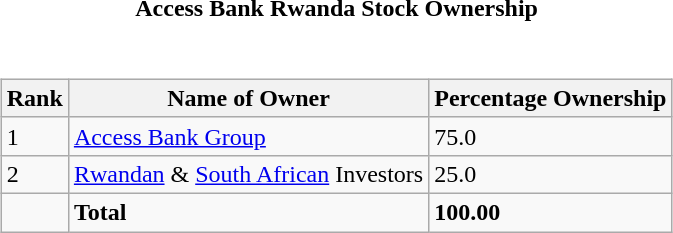<table style="font-size:100%;">
<tr>
<td style="width:100%; text-align:center;"><strong>Access Bank Rwanda Stock Ownership</strong></td>
</tr>
<tr valign="top">
<td><br><table class="wikitable sortable" style="margin-left:auto;margin-right:auto">
<tr>
<th style="width:2em;">Rank</th>
<th>Name of Owner</th>
<th>Percentage Ownership</th>
</tr>
<tr>
<td>1</td>
<td><a href='#'>Access Bank Group</a></td>
<td>75.0</td>
</tr>
<tr>
<td>2</td>
<td><a href='#'>Rwandan</a> & <a href='#'>South African</a> Investors</td>
<td>25.0</td>
</tr>
<tr>
<td></td>
<td><strong>Total</strong></td>
<td><strong>100.00</strong></td>
</tr>
</table>
</td>
</tr>
</table>
